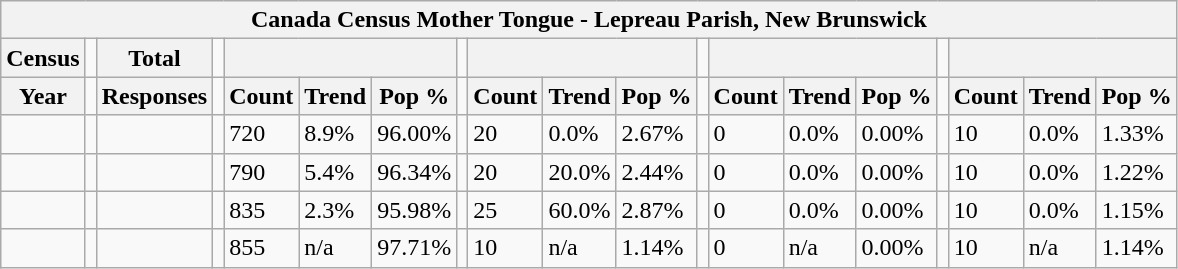<table class="wikitable">
<tr>
<th colspan="19">Canada Census Mother Tongue - Lepreau Parish, New Brunswick</th>
</tr>
<tr>
<th>Census</th>
<td></td>
<th>Total</th>
<td colspan="1"></td>
<th colspan="3"></th>
<td colspan="1"></td>
<th colspan="3"></th>
<td colspan="1"></td>
<th colspan="3"></th>
<td colspan="1"></td>
<th colspan="3"></th>
</tr>
<tr>
<th>Year</th>
<td></td>
<th>Responses</th>
<td></td>
<th>Count</th>
<th>Trend</th>
<th>Pop %</th>
<td></td>
<th>Count</th>
<th>Trend</th>
<th>Pop %</th>
<td></td>
<th>Count</th>
<th>Trend</th>
<th>Pop %</th>
<td></td>
<th>Count</th>
<th>Trend</th>
<th>Pop %</th>
</tr>
<tr>
<td></td>
<td></td>
<td></td>
<td></td>
<td>720</td>
<td> 8.9%</td>
<td>96.00%</td>
<td></td>
<td>20</td>
<td> 0.0%</td>
<td>2.67%</td>
<td></td>
<td>0</td>
<td> 0.0%</td>
<td>0.00%</td>
<td></td>
<td>10</td>
<td> 0.0%</td>
<td>1.33%</td>
</tr>
<tr>
<td></td>
<td></td>
<td></td>
<td></td>
<td>790</td>
<td> 5.4%</td>
<td>96.34%</td>
<td></td>
<td>20</td>
<td> 20.0%</td>
<td>2.44%</td>
<td></td>
<td>0</td>
<td> 0.0%</td>
<td>0.00%</td>
<td></td>
<td>10</td>
<td> 0.0%</td>
<td>1.22%</td>
</tr>
<tr>
<td></td>
<td></td>
<td></td>
<td></td>
<td>835</td>
<td> 2.3%</td>
<td>95.98%</td>
<td></td>
<td>25</td>
<td> 60.0%</td>
<td>2.87%</td>
<td></td>
<td>0</td>
<td> 0.0%</td>
<td>0.00%</td>
<td></td>
<td>10</td>
<td> 0.0%</td>
<td>1.15%</td>
</tr>
<tr>
<td></td>
<td></td>
<td></td>
<td></td>
<td>855</td>
<td>n/a</td>
<td>97.71%</td>
<td></td>
<td>10</td>
<td>n/a</td>
<td>1.14%</td>
<td></td>
<td>0</td>
<td>n/a</td>
<td>0.00%</td>
<td></td>
<td>10</td>
<td>n/a</td>
<td>1.14%</td>
</tr>
</table>
